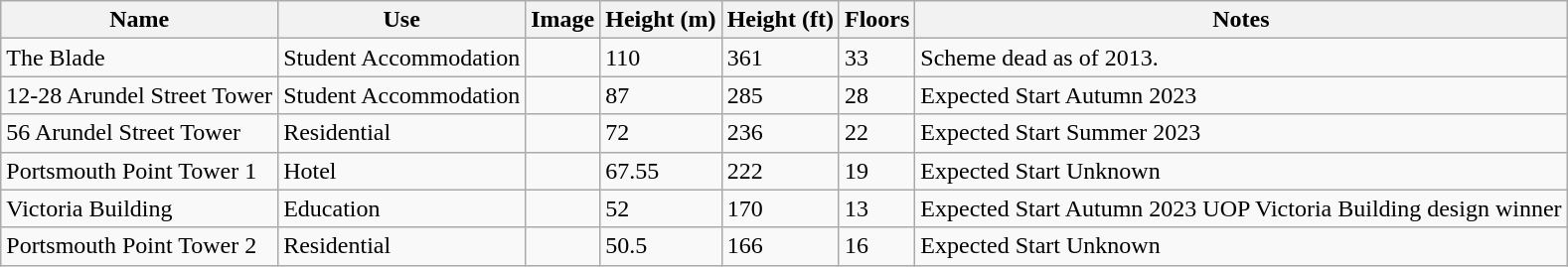<table class="wikitable">
<tr>
<th>Name</th>
<th>Use</th>
<th>Image</th>
<th>Height (m)</th>
<th>Height (ft)</th>
<th>Floors</th>
<th>Notes</th>
</tr>
<tr>
<td>The Blade</td>
<td>Student Accommodation</td>
<td></td>
<td>110</td>
<td>361</td>
<td>33</td>
<td>Scheme dead as of 2013.</td>
</tr>
<tr>
<td>12-28 Arundel Street Tower</td>
<td>Student Accommodation</td>
<td></td>
<td>87</td>
<td>285</td>
<td>28</td>
<td>Expected Start Autumn 2023</td>
</tr>
<tr>
<td>56 Arundel Street Tower</td>
<td>Residential</td>
<td></td>
<td>72</td>
<td>236</td>
<td>22</td>
<td>Expected Start Summer 2023</td>
</tr>
<tr>
<td>Portsmouth Point Tower 1</td>
<td>Hotel</td>
<td></td>
<td>67.55</td>
<td>222</td>
<td>19</td>
<td>Expected Start Unknown<br></td>
</tr>
<tr>
<td>Victoria Building</td>
<td>Education</td>
<td></td>
<td>52</td>
<td>170</td>
<td>13</td>
<td>Expected Start Autumn 2023 UOP Victoria Building design winner</td>
</tr>
<tr>
<td>Portsmouth Point Tower 2</td>
<td>Residential</td>
<td></td>
<td>50.5</td>
<td>166</td>
<td>16</td>
<td>Expected Start Unknown</td>
</tr>
</table>
